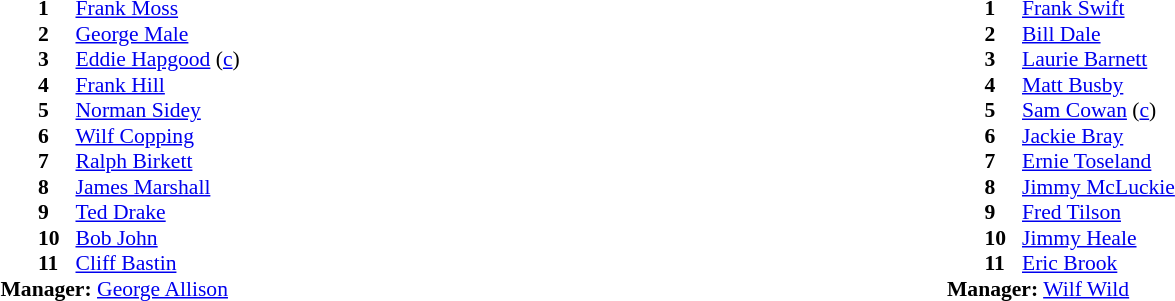<table width="100%">
<tr>
<td valign="top" width="50%"><br><table style="font-size: 90%" cellspacing="0" cellpadding="0">
<tr>
<td colspan="4"></td>
</tr>
<tr>
<th width="25"></th>
<th width="25"></th>
</tr>
<tr>
<td></td>
<td><strong>1</strong></td>
<td> <a href='#'>Frank Moss</a></td>
</tr>
<tr>
<td></td>
<td><strong>2</strong></td>
<td> <a href='#'>George Male</a></td>
</tr>
<tr>
<td></td>
<td><strong>3</strong></td>
<td> <a href='#'>Eddie Hapgood</a> (<a href='#'>c</a>)</td>
</tr>
<tr>
<td></td>
<td><strong>4</strong></td>
<td> <a href='#'>Frank Hill</a></td>
</tr>
<tr>
<td></td>
<td><strong>5</strong></td>
<td> <a href='#'>Norman Sidey</a></td>
</tr>
<tr>
<td></td>
<td><strong>6</strong></td>
<td> <a href='#'>Wilf Copping</a></td>
</tr>
<tr>
<td></td>
<td><strong>7</strong></td>
<td> <a href='#'>Ralph Birkett</a></td>
</tr>
<tr>
<td></td>
<td><strong>8</strong></td>
<td> <a href='#'>James Marshall</a></td>
</tr>
<tr>
<td></td>
<td><strong>9</strong></td>
<td> <a href='#'>Ted Drake</a></td>
</tr>
<tr>
<td></td>
<td><strong>10</strong></td>
<td> <a href='#'>Bob John</a></td>
</tr>
<tr>
<td></td>
<td><strong>11</strong></td>
<td> <a href='#'>Cliff Bastin</a></td>
</tr>
<tr>
<td colspan=4><strong>Manager:</strong>  <a href='#'>George Allison</a></td>
</tr>
<tr>
<td colspan="4"></td>
</tr>
</table>
</td>
<td valign="top" width="50%"><br><table style="font-size: 90%" cellspacing="0" cellpadding="0">
<tr>
<td colspan="4"></td>
</tr>
<tr>
<th width="25"></th>
<th width="25"></th>
</tr>
<tr>
<td></td>
<td><strong>1</strong></td>
<td> <a href='#'>Frank Swift</a></td>
</tr>
<tr>
<td></td>
<td><strong>2</strong></td>
<td> <a href='#'>Bill Dale</a></td>
</tr>
<tr>
<td></td>
<td><strong>3</strong></td>
<td> <a href='#'>Laurie Barnett</a></td>
</tr>
<tr>
<td></td>
<td><strong>4</strong></td>
<td> <a href='#'>Matt Busby</a></td>
</tr>
<tr>
<td></td>
<td><strong>5</strong></td>
<td> <a href='#'>Sam Cowan</a> (<a href='#'>c</a>)</td>
</tr>
<tr>
<td></td>
<td><strong>6</strong></td>
<td> <a href='#'>Jackie Bray</a></td>
</tr>
<tr>
<td></td>
<td><strong>7</strong></td>
<td> <a href='#'>Ernie Toseland</a></td>
</tr>
<tr>
<td></td>
<td><strong>8</strong></td>
<td> <a href='#'>Jimmy McLuckie</a></td>
</tr>
<tr>
<td></td>
<td><strong>9</strong></td>
<td> <a href='#'>Fred Tilson</a></td>
</tr>
<tr>
<td></td>
<td><strong>10</strong></td>
<td> <a href='#'>Jimmy Heale</a></td>
</tr>
<tr>
<td></td>
<td><strong>11</strong></td>
<td> <a href='#'>Eric Brook</a></td>
</tr>
<tr>
<td colspan=4><strong>Manager:</strong>  <a href='#'>Wilf Wild</a></td>
</tr>
<tr>
<td colspan="4"></td>
</tr>
</table>
</td>
</tr>
</table>
